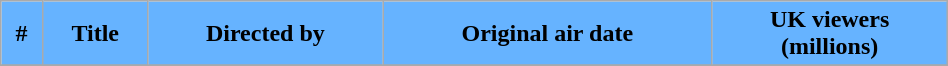<table class="wikitable plainrowheaders" width="50%" style="background:#FFFFFF;">
<tr>
<th style="background: #66B3FF;">#</th>
<th style="background: #66B3FF;">Title</th>
<th style="background: #66B3FF;">Directed by</th>
<th style="background: #66B3FF;">Original air date</th>
<th style="background: #66B3FF;">UK viewers<br>(millions)</th>
</tr>
<tr>
</tr>
</table>
